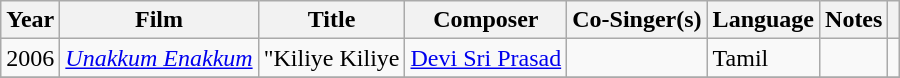<table class="wikitable sortable">
<tr>
<th>Year</th>
<th>Film</th>
<th>Title</th>
<th>Composer</th>
<th>Co-Singer(s)</th>
<th>Language</th>
<th>Notes</th>
<th></th>
</tr>
<tr>
<td>2006</td>
<td><em><a href='#'>Unakkum Enakkum</a></em></td>
<td>"Kiliye Kiliye</td>
<td><a href='#'>Devi Sri Prasad</a></td>
<td></td>
<td>Tamil</td>
<td></td>
<td></td>
</tr>
<tr>
</tr>
</table>
